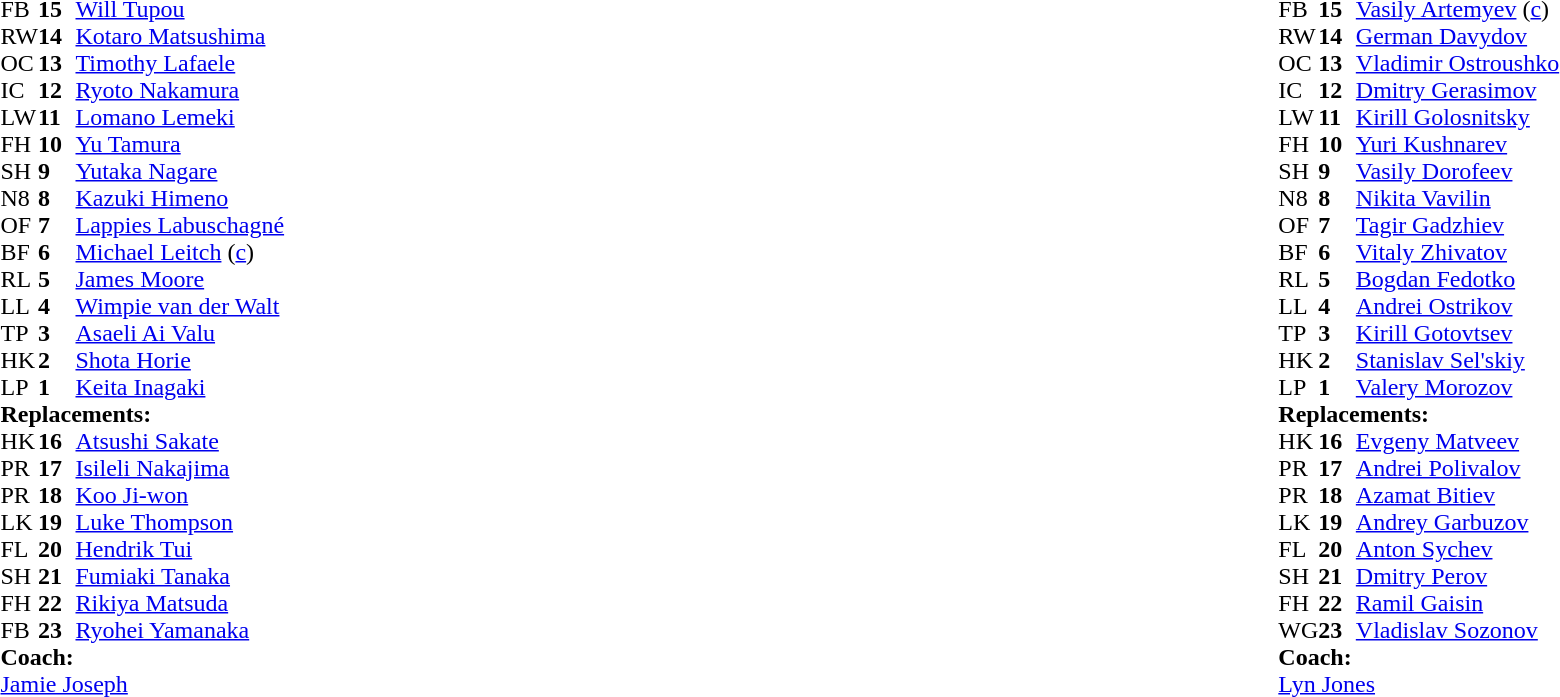<table style="width:100%;">
<tr>
<td style="vertical-align:top; width:50%;"><br><table style="font-size: 100%" cellspacing="0" cellpadding="0">
<tr>
<th width="25"></th>
<th width="25"></th>
</tr>
<tr>
<td>FB</td>
<td><strong>15</strong></td>
<td><a href='#'>Will Tupou</a></td>
<td></td>
<td></td>
</tr>
<tr>
<td>RW</td>
<td><strong>14</strong></td>
<td><a href='#'>Kotaro Matsushima</a></td>
</tr>
<tr>
<td>OC</td>
<td><strong>13</strong></td>
<td><a href='#'>Timothy Lafaele</a></td>
</tr>
<tr>
<td>IC</td>
<td><strong>12</strong></td>
<td><a href='#'>Ryoto Nakamura</a></td>
</tr>
<tr>
<td>LW</td>
<td><strong>11</strong></td>
<td><a href='#'>Lomano Lemeki</a></td>
</tr>
<tr>
<td>FH</td>
<td><strong>10</strong></td>
<td><a href='#'>Yu Tamura</a></td>
<td></td>
<td></td>
</tr>
<tr>
<td>SH</td>
<td><strong>9</strong></td>
<td><a href='#'>Yutaka Nagare</a></td>
<td></td>
<td></td>
</tr>
<tr>
<td>N8</td>
<td><strong>8</strong></td>
<td><a href='#'>Kazuki Himeno</a></td>
</tr>
<tr>
<td>OF</td>
<td><strong>7</strong></td>
<td><a href='#'>Lappies Labuschagné</a></td>
</tr>
<tr>
<td>BF</td>
<td><strong>6</strong></td>
<td><a href='#'>Michael Leitch</a> (<a href='#'>c</a>)</td>
<td></td>
<td></td>
</tr>
<tr>
<td>RL</td>
<td><strong>5</strong></td>
<td><a href='#'>James Moore</a></td>
</tr>
<tr>
<td>LL</td>
<td><strong>4</strong></td>
<td><a href='#'>Wimpie van der Walt</a></td>
<td></td>
<td></td>
</tr>
<tr>
<td>TP</td>
<td><strong>3</strong></td>
<td><a href='#'>Asaeli Ai Valu</a></td>
<td></td>
<td></td>
</tr>
<tr>
<td>HK</td>
<td><strong>2</strong></td>
<td><a href='#'>Shota Horie</a></td>
<td></td>
<td></td>
</tr>
<tr>
<td>LP</td>
<td><strong>1</strong></td>
<td><a href='#'>Keita Inagaki</a></td>
<td></td>
<td></td>
</tr>
<tr>
<td colspan="3"><strong>Replacements:</strong></td>
</tr>
<tr>
<td>HK</td>
<td><strong>16</strong></td>
<td><a href='#'>Atsushi Sakate</a></td>
<td></td>
<td></td>
</tr>
<tr>
<td>PR</td>
<td><strong>17</strong></td>
<td><a href='#'>Isileli Nakajima</a></td>
<td></td>
<td></td>
</tr>
<tr>
<td>PR</td>
<td><strong>18</strong></td>
<td><a href='#'>Koo Ji-won</a></td>
<td></td>
<td></td>
</tr>
<tr>
<td>LK</td>
<td><strong>19</strong></td>
<td><a href='#'>Luke Thompson</a></td>
<td></td>
<td></td>
</tr>
<tr>
<td>FL</td>
<td><strong>20</strong></td>
<td><a href='#'>Hendrik Tui</a></td>
<td></td>
<td></td>
</tr>
<tr>
<td>SH</td>
<td><strong>21</strong></td>
<td><a href='#'>Fumiaki Tanaka</a></td>
<td></td>
<td></td>
</tr>
<tr>
<td>FH</td>
<td><strong>22</strong></td>
<td><a href='#'>Rikiya Matsuda</a></td>
<td></td>
<td></td>
</tr>
<tr>
<td>FB</td>
<td><strong>23</strong></td>
<td><a href='#'>Ryohei Yamanaka</a></td>
<td></td>
<td></td>
</tr>
<tr>
<td colspan="3"><strong>Coach:</strong></td>
</tr>
<tr>
<td colspan="4"> <a href='#'>Jamie Joseph</a></td>
</tr>
</table>
</td>
<td style="vertical-align:top"></td>
<td style="vertical-align:top; width:50%;"><br><table cellspacing="0" cellpadding="0" style="font-size:100%; margin:auto;">
<tr>
<th width="25"></th>
<th width="25"></th>
</tr>
<tr>
<td>FB</td>
<td><strong>15</strong></td>
<td><a href='#'>Vasily Artemyev</a> (<a href='#'>c</a>)</td>
</tr>
<tr>
<td>RW</td>
<td><strong>14</strong></td>
<td><a href='#'>German Davydov</a></td>
</tr>
<tr>
<td>OC</td>
<td><strong>13</strong></td>
<td><a href='#'>Vladimir Ostroushko</a></td>
</tr>
<tr>
<td>IC</td>
<td><strong>12</strong></td>
<td><a href='#'>Dmitry Gerasimov</a></td>
<td></td>
<td></td>
</tr>
<tr>
<td>LW</td>
<td><strong>11</strong></td>
<td><a href='#'>Kirill Golosnitsky</a></td>
</tr>
<tr>
<td>FH</td>
<td><strong>10</strong></td>
<td><a href='#'>Yuri Kushnarev</a></td>
<td></td>
<td></td>
</tr>
<tr>
<td>SH</td>
<td><strong>9</strong></td>
<td><a href='#'>Vasily Dorofeev</a></td>
<td></td>
<td></td>
<td></td>
<td></td>
</tr>
<tr>
<td>N8</td>
<td><strong>8</strong></td>
<td><a href='#'>Nikita Vavilin</a></td>
</tr>
<tr>
<td>OF</td>
<td><strong>7</strong></td>
<td><a href='#'>Tagir Gadzhiev</a></td>
</tr>
<tr>
<td>BF</td>
<td><strong>6</strong></td>
<td><a href='#'>Vitaly Zhivatov</a></td>
<td></td>
<td></td>
</tr>
<tr>
<td>RL</td>
<td><strong>5</strong></td>
<td><a href='#'>Bogdan Fedotko</a></td>
<td></td>
<td></td>
</tr>
<tr>
<td>LL</td>
<td><strong>4</strong></td>
<td><a href='#'>Andrei Ostrikov</a></td>
</tr>
<tr>
<td>TP</td>
<td><strong>3</strong></td>
<td><a href='#'>Kirill Gotovtsev</a></td>
<td></td>
<td></td>
</tr>
<tr>
<td>HK</td>
<td><strong>2</strong></td>
<td><a href='#'>Stanislav Sel'skiy</a></td>
<td></td>
<td></td>
</tr>
<tr>
<td>LP</td>
<td><strong>1</strong></td>
<td><a href='#'>Valery Morozov</a></td>
<td></td>
<td></td>
</tr>
<tr>
<td colspan="3"><strong>Replacements:</strong></td>
</tr>
<tr>
<td>HK</td>
<td><strong>16</strong></td>
<td><a href='#'>Evgeny Matveev</a></td>
<td></td>
<td></td>
</tr>
<tr>
<td>PR</td>
<td><strong>17</strong></td>
<td><a href='#'>Andrei Polivalov</a></td>
<td></td>
<td></td>
</tr>
<tr>
<td>PR</td>
<td><strong>18</strong></td>
<td><a href='#'>Azamat Bitiev</a></td>
<td></td>
<td></td>
</tr>
<tr>
<td>LK</td>
<td><strong>19</strong></td>
<td><a href='#'>Andrey Garbuzov</a></td>
<td></td>
<td></td>
</tr>
<tr>
<td>FL</td>
<td><strong>20</strong></td>
<td><a href='#'>Anton Sychev</a></td>
<td></td>
<td></td>
</tr>
<tr>
<td>SH</td>
<td><strong>21</strong></td>
<td><a href='#'>Dmitry Perov</a></td>
<td></td>
<td></td>
<td></td>
<td></td>
</tr>
<tr>
<td>FH</td>
<td><strong>22</strong></td>
<td><a href='#'>Ramil Gaisin</a></td>
<td></td>
<td></td>
</tr>
<tr>
<td>WG</td>
<td><strong>23</strong></td>
<td><a href='#'>Vladislav Sozonov</a></td>
<td></td>
<td></td>
</tr>
<tr>
<td colspan="3"><strong>Coach:</strong></td>
</tr>
<tr>
<td colspan="4"> <a href='#'>Lyn Jones</a></td>
</tr>
</table>
</td>
</tr>
</table>
